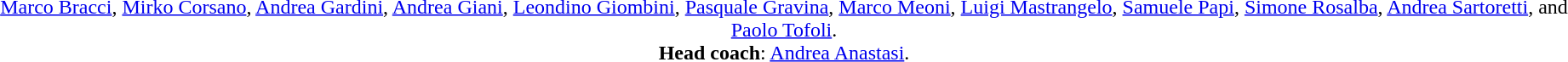<table style="text-align: center">
<tr>
<td><a href='#'>Marco Bracci</a>, <a href='#'>Mirko Corsano</a>, <a href='#'>Andrea Gardini</a>, <a href='#'>Andrea Giani</a>, <a href='#'>Leondino Giombini</a>, <a href='#'>Pasquale Gravina</a>, <a href='#'>Marco Meoni</a>, <a href='#'>Luigi Mastrangelo</a>, <a href='#'>Samuele Papi</a>, <a href='#'>Simone Rosalba</a>, <a href='#'>Andrea Sartoretti</a>, and <a href='#'>Paolo Tofoli</a>.<br><strong>Head coach</strong>: <a href='#'>Andrea Anastasi</a>.</td>
</tr>
</table>
